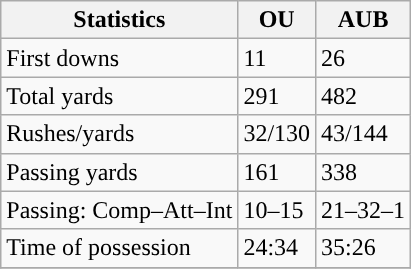<table class="wikitable" style="float: left;">
<tr>
<th>Statistics</th>
<th>OU</th>
<th>AUB</th>
</tr>
<tr>
<td>First downs</td>
<td>11</td>
<td>26</td>
</tr>
<tr>
<td>Total yards</td>
<td>291</td>
<td>482</td>
</tr>
<tr>
<td>Rushes/yards</td>
<td>32/130</td>
<td>43/144</td>
</tr>
<tr>
<td>Passing yards</td>
<td>161</td>
<td>338</td>
</tr>
<tr>
<td>Passing: Comp–Att–Int</td>
<td>10–15</td>
<td>21–32–1</td>
</tr>
<tr>
<td>Time of possession</td>
<td>24:34</td>
<td>35:26</td>
</tr>
<tr>
</tr>
</table>
